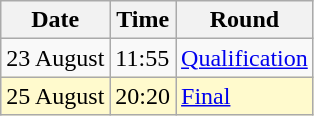<table class="wikitable">
<tr>
<th>Date</th>
<th>Time</th>
<th>Round</th>
</tr>
<tr>
<td>23 August</td>
<td>11:55</td>
<td><a href='#'>Qualification</a></td>
</tr>
<tr style=background:lemonchiffon>
<td>25 August</td>
<td>20:20</td>
<td><a href='#'>Final</a></td>
</tr>
</table>
